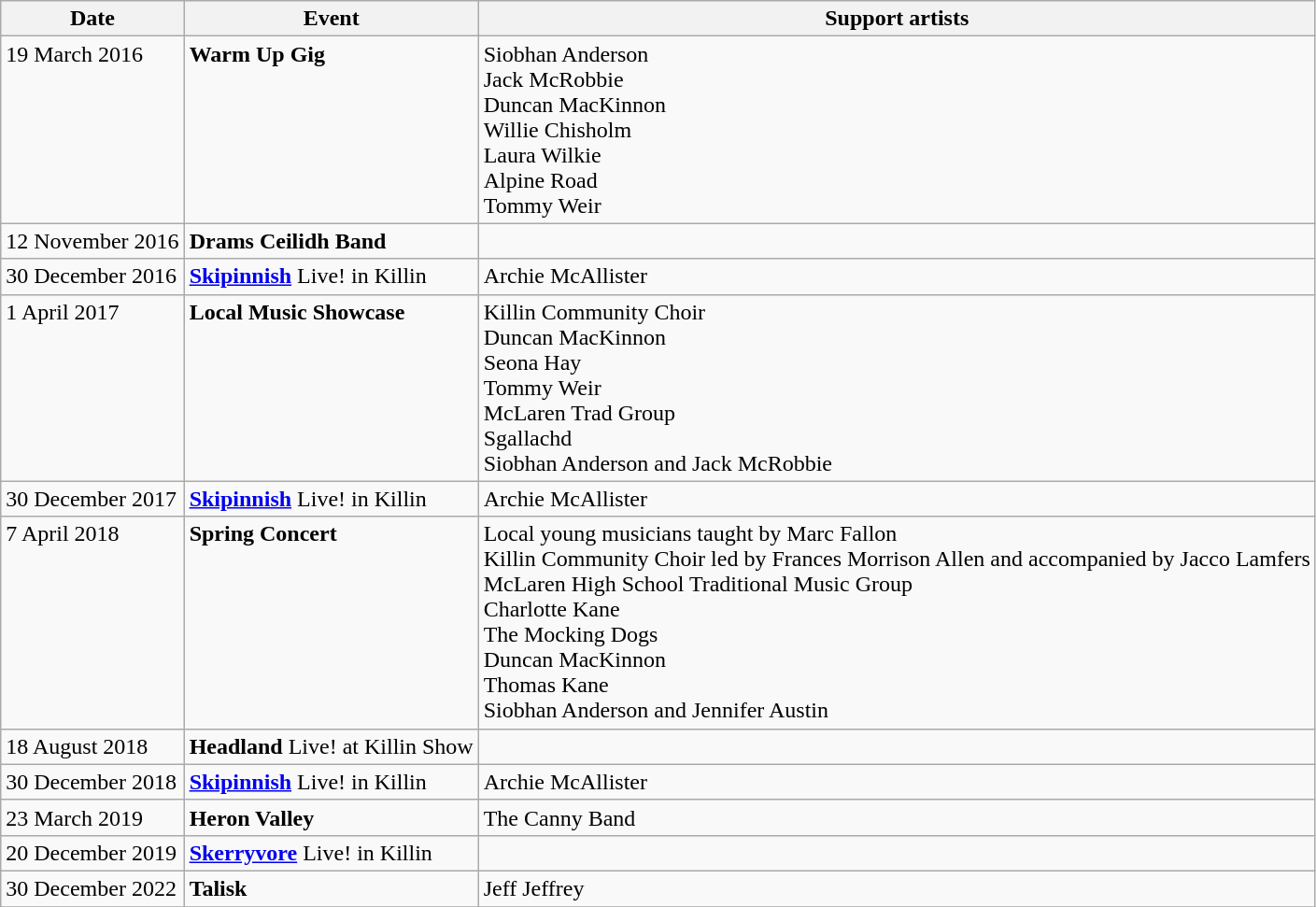<table class="wikitable">
<tr>
<th>Date</th>
<th>Event</th>
<th>Support artists</th>
</tr>
<tr style="vertical-align: top;">
<td>19 March 2016</td>
<td><strong>Warm Up Gig</strong></td>
<td>Siobhan Anderson <br>Jack McRobbie <br>Duncan MacKinnon <br>Willie Chisholm <br>Laura Wilkie <br>Alpine Road <br>Tommy Weir</td>
</tr>
<tr style="vertical-align: top;">
<td>12 November 2016</td>
<td><strong>Drams Ceilidh Band</strong></td>
<td></td>
</tr>
<tr style="vertical-align: top;">
<td>30 December 2016</td>
<td><strong><a href='#'>Skipinnish</a></strong> Live! in Killin</td>
<td>Archie McAllister</td>
</tr>
<tr style="vertical-align: top;">
<td>1 April 2017</td>
<td><strong>Local Music Showcase</strong></td>
<td>Killin Community Choir<br>Duncan MacKinnon<br>Seona Hay<br>Tommy Weir<br>McLaren Trad Group<br>Sgallachd<br>Siobhan Anderson and Jack McRobbie</td>
</tr>
<tr style="vertical-align: top;">
<td>30 December 2017</td>
<td><strong><a href='#'>Skipinnish</a></strong> Live! in Killin</td>
<td>Archie McAllister</td>
</tr>
<tr style="vertical-align: top;">
<td>7 April 2018</td>
<td><strong>Spring Concert</strong></td>
<td>Local young musicians taught by Marc Fallon <br>Killin Community Choir led by Frances Morrison Allen and accompanied by Jacco Lamfers <br>McLaren High School Traditional Music Group <br>Charlotte Kane <br>The Mocking Dogs <br>Duncan MacKinnon <br>Thomas Kane <br>Siobhan Anderson and Jennifer Austin</td>
</tr>
<tr style="vertical-align: top;">
<td>18 August 2018</td>
<td><strong>Headland</strong> Live! at Killin Show</td>
<td></td>
</tr>
<tr style="vertical-align: top;">
<td>30 December 2018</td>
<td><strong><a href='#'>Skipinnish</a></strong> Live! in Killin</td>
<td>Archie McAllister</td>
</tr>
<tr style="vertical-align: top;">
<td>23 March 2019</td>
<td><strong>Heron Valley</strong></td>
<td>The Canny Band</td>
</tr>
<tr style="vertical-align: top;">
<td>20 December 2019</td>
<td><strong><a href='#'>Skerryvore</a></strong> Live! in Killin</td>
<td></td>
</tr>
<tr>
<td>30 December 2022</td>
<td><strong>Talisk</strong></td>
<td>Jeff Jeffrey</td>
</tr>
<tr>
</tr>
</table>
